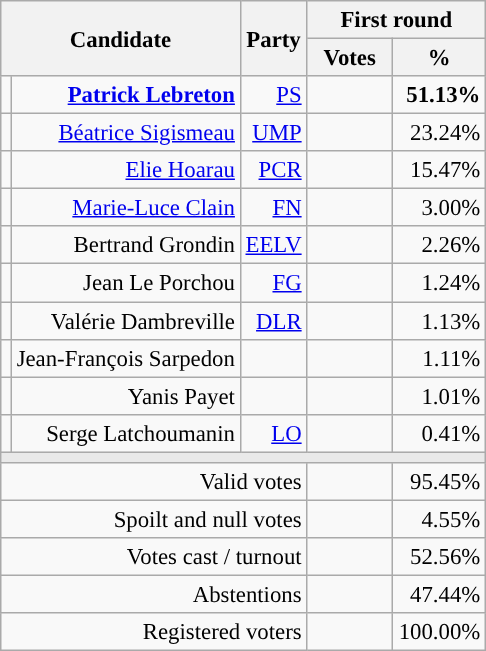<table class="wikitable" style="text-align:right;font-size:95%;">
<tr>
<th rowspan=2 colspan=2>Candidate</th>
<th rowspan=2 colspan=1>Party</th>
<th colspan=2>First round</th>
</tr>
<tr>
<th style="width:50px;">Votes</th>
<th style="width:55px;">%</th>
</tr>
<tr>
<td style="color:inherit;background-color:"></td>
<td><strong><a href='#'>Patrick Lebreton</a></strong></td>
<td><a href='#'>PS</a></td>
<td><strong></strong></td>
<td><strong>51.13%</strong></td>
</tr>
<tr>
<td style="color:inherit;background-color:"></td>
<td><a href='#'>Béatrice Sigismeau</a></td>
<td><a href='#'>UMP</a></td>
<td></td>
<td>23.24%</td>
</tr>
<tr>
<td style="color:inherit;background-color:"></td>
<td><a href='#'>Elie Hoarau</a></td>
<td><a href='#'>PCR</a></td>
<td></td>
<td>15.47%</td>
</tr>
<tr>
<td style="color:inherit;background-color:"></td>
<td><a href='#'>Marie-Luce Clain</a></td>
<td><a href='#'>FN</a></td>
<td></td>
<td>3.00%</td>
</tr>
<tr>
<td style="color:inherit;background-color:"></td>
<td>Bertrand Grondin</td>
<td><a href='#'>EELV</a></td>
<td></td>
<td>2.26%</td>
</tr>
<tr>
<td style="color:inherit;background-color:"></td>
<td>Jean Le Porchou</td>
<td><a href='#'>FG</a></td>
<td></td>
<td>1.24%</td>
</tr>
<tr>
<td style="color:inherit;background-color:"></td>
<td>Valérie Dambreville</td>
<td><a href='#'>DLR</a></td>
<td></td>
<td>1.13%</td>
</tr>
<tr>
<td style="background-color:;"></td>
<td>Jean-François Sarpedon</td>
<td></td>
<td></td>
<td>1.11%</td>
</tr>
<tr>
<td style="background-color:;"></td>
<td>Yanis Payet</td>
<td></td>
<td></td>
<td>1.01%</td>
</tr>
<tr>
<td style="color:inherit;background-color:"></td>
<td>Serge Latchoumanin</td>
<td><a href='#'>LO</a></td>
<td></td>
<td>0.41%</td>
</tr>
<tr>
<td colspan=5 style="background-color:#E9E9E9;"></td>
</tr>
<tr>
<td colspan=3>Valid votes</td>
<td></td>
<td>95.45%</td>
</tr>
<tr>
<td colspan=3>Spoilt and null votes</td>
<td></td>
<td>4.55%</td>
</tr>
<tr>
<td colspan=3>Votes cast / turnout</td>
<td></td>
<td>52.56%</td>
</tr>
<tr>
<td colspan=3>Abstentions</td>
<td></td>
<td>47.44%</td>
</tr>
<tr>
<td colspan=3>Registered voters</td>
<td></td>
<td>100.00%</td>
</tr>
</table>
